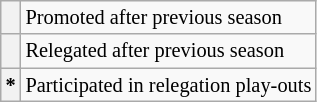<table class="wikitable" style="font-size:85%">
<tr>
<th></th>
<td>Promoted after previous season</td>
</tr>
<tr>
<th></th>
<td>Relegated after previous season</td>
</tr>
<tr>
<th>*</th>
<td>Participated in relegation play-outs</td>
</tr>
</table>
